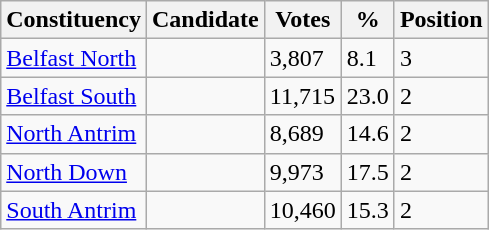<table class="wikitable sortable">
<tr>
<th>Constituency</th>
<th>Candidate</th>
<th>Votes</th>
<th>%</th>
<th>Position</th>
</tr>
<tr>
<td><a href='#'>Belfast North</a></td>
<td></td>
<td>3,807</td>
<td>8.1</td>
<td>3</td>
</tr>
<tr>
<td><a href='#'>Belfast South</a></td>
<td></td>
<td>11,715</td>
<td>23.0</td>
<td>2</td>
</tr>
<tr>
<td><a href='#'>North Antrim</a></td>
<td></td>
<td>8,689</td>
<td>14.6</td>
<td>2</td>
</tr>
<tr>
<td><a href='#'>North Down</a></td>
<td></td>
<td>9,973</td>
<td>17.5</td>
<td>2</td>
</tr>
<tr>
<td><a href='#'>South Antrim</a></td>
<td></td>
<td>10,460</td>
<td>15.3</td>
<td>2</td>
</tr>
</table>
